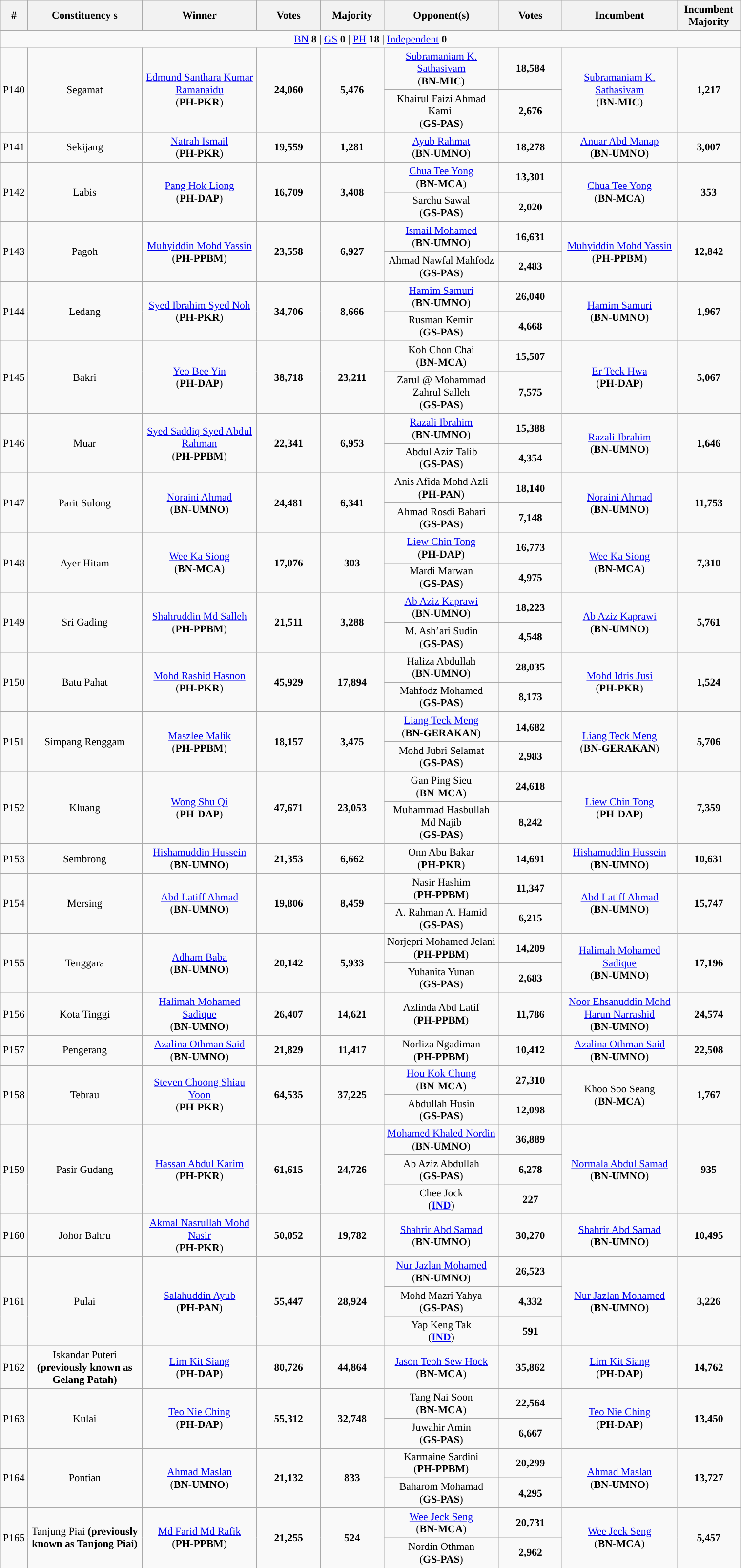<table class="wikitable" style="text-align:center; font-size:90%;">
<tr>
<th width="30">#</th>
<th width="150">Constituency  s</th>
<th width="150">Winner</th>
<th width="80">Votes</th>
<th width="80">Majority</th>
<th width="150">Opponent(s)</th>
<th width="80">Votes</th>
<th width="150">Incumbent</th>
<th width="80">Incumbent Majority</th>
</tr>
<tr>
<td colspan="13"><a href='#'>BN</a> <strong>8</strong> | <a href='#'>GS</a> <strong>0</strong> | <a href='#'>PH</a> <strong>18</strong> | <a href='#'>Independent</a> <strong>0</strong></td>
</tr>
<tr align="center">
<td rowspan="2">P140</td>
<td rowspan="2">Segamat</td>
<td rowspan="2"><a href='#'>Edmund Santhara Kumar Ramanaidu</a><br> (<strong>PH</strong>-<strong>PKR</strong>)</td>
<td rowspan="2"><strong>24,060</strong></td>
<td rowspan="2"><strong>5,476</strong></td>
<td><a href='#'>Subramaniam K. Sathasivam</a> <br> (<strong>BN</strong>-<strong>MIC</strong>)</td>
<td><strong>18,584</strong></td>
<td rowspan="2"><a href='#'>Subramaniam K. Sathasivam</a> <br> (<strong>BN</strong>-<strong>MIC</strong>)</td>
<td rowspan="2"><strong>1,217</strong></td>
</tr>
<tr>
<td>Khairul Faizi Ahmad Kamil <br> (<strong>GS</strong>-<strong>PAS</strong>)</td>
<td><strong>2,676</strong></td>
</tr>
<tr align="center">
<td>P141</td>
<td>Sekijang</td>
<td><a href='#'>Natrah Ismail</a> <br> (<strong>PH</strong>-<strong>PKR</strong>)</td>
<td><strong>19,559</strong></td>
<td><strong>1,281</strong></td>
<td><a href='#'>Ayub Rahmat</a> <br> (<strong>BN</strong>-<strong>UMNO</strong>)</td>
<td><strong>18,278</strong></td>
<td><a href='#'>Anuar Abd Manap</a> <br> (<strong>BN</strong>-<strong>UMNO</strong>)</td>
<td><strong>3,007</strong></td>
</tr>
<tr align="center">
<td rowspan="2">P142</td>
<td rowspan="2">Labis</td>
<td rowspan="2"><a href='#'>Pang Hok Liong</a> <br> (<strong>PH</strong>-<strong>DAP</strong>)</td>
<td rowspan="2"><strong>16,709</strong></td>
<td rowspan="2"><strong>3,408</strong></td>
<td><a href='#'>Chua Tee Yong</a> <br> (<strong>BN</strong>-<strong>MCA</strong>)</td>
<td><strong>13,301</strong></td>
<td rowspan="2"><a href='#'>Chua Tee Yong</a> <br> (<strong>BN</strong>-<strong>MCA</strong>)</td>
<td rowspan="2"><strong>353</strong></td>
</tr>
<tr>
<td>Sarchu Sawal <br> (<strong>GS</strong>-<strong>PAS</strong>)</td>
<td><strong>2,020</strong></td>
</tr>
<tr align="center">
<td rowspan="2">P143</td>
<td rowspan="2">Pagoh</td>
<td rowspan="2"><a href='#'>Muhyiddin Mohd Yassin</a> <br>(<strong>PH</strong>-<strong>PPBM</strong>)</td>
<td rowspan="2"><strong>23,558</strong></td>
<td rowspan="2"><strong>6,927</strong></td>
<td><a href='#'>Ismail Mohamed</a> <br> (<strong>BN</strong>-<strong>UMNO</strong>)</td>
<td><strong>16,631</strong></td>
<td rowspan="2"><a href='#'>Muhyiddin Mohd Yassin</a> <br>(<strong>PH</strong>-<strong>PPBM</strong>)</td>
<td rowspan="2"><strong>12,842</strong></td>
</tr>
<tr>
<td>Ahmad Nawfal Mahfodz <br> (<strong>GS</strong>-<strong>PAS</strong>)</td>
<td><strong>2,483</strong></td>
</tr>
<tr align="center">
<td rowspan="2">P144</td>
<td rowspan="2">Ledang</td>
<td rowspan="2"><a href='#'>Syed Ibrahim Syed Noh</a> <br> (<strong>PH</strong>-<strong>PKR</strong>)</td>
<td rowspan="2"><strong>34,706</strong></td>
<td rowspan="2"><strong>8,666</strong></td>
<td><a href='#'>Hamim Samuri</a> <br> (<strong>BN</strong>-<strong>UMNO</strong>)</td>
<td><strong>26,040</strong></td>
<td rowspan="2"><a href='#'>Hamim Samuri</a> <br> (<strong>BN</strong>-<strong>UMNO</strong>)</td>
<td rowspan="2"><strong>1,967</strong></td>
</tr>
<tr>
<td>Rusman Kemin <br> (<strong>GS</strong>-<strong>PAS</strong>)</td>
<td><strong>4,668</strong></td>
</tr>
<tr align="center">
<td rowspan="2">P145</td>
<td rowspan="2">Bakri</td>
<td rowspan="2"><a href='#'>Yeo Bee Yin</a> <br> (<strong>PH</strong>-<strong>DAP</strong>)</td>
<td rowspan="2"><strong>38,718</strong></td>
<td rowspan="2"><strong>23,211</strong></td>
<td>Koh Chon Chai <br> (<strong>BN</strong>-<strong>MCA</strong>)</td>
<td><strong>15,507</strong></td>
<td rowspan="2"><a href='#'>Er Teck Hwa</a> <br> (<strong>PH</strong>-<strong>DAP</strong>)</td>
<td rowspan="2"><strong>5,067</strong></td>
</tr>
<tr>
<td>Zarul @ Mohammad Zahrul Salleh <br> (<strong>GS</strong>-<strong>PAS</strong>)</td>
<td><strong>7,575</strong></td>
</tr>
<tr align="center">
<td rowspan="2">P146</td>
<td rowspan="2">Muar</td>
<td rowspan="2"><a href='#'>Syed Saddiq Syed Abdul Rahman</a> <br>(<strong>PH</strong>-<strong>PPBM</strong>)</td>
<td rowspan="2"><strong>22,341</strong></td>
<td rowspan="2"><strong>6,953</strong></td>
<td><a href='#'>Razali Ibrahim</a> <br> (<strong>BN</strong>-<strong>UMNO</strong>)</td>
<td><strong>15,388</strong></td>
<td rowspan="2"><a href='#'>Razali Ibrahim</a> <br> (<strong>BN</strong>-<strong>UMNO</strong>)</td>
<td rowspan="2"><strong>1,646</strong></td>
</tr>
<tr>
<td>Abdul Aziz Talib <br> (<strong>GS</strong>-<strong>PAS</strong>)</td>
<td><strong>4,354</strong></td>
</tr>
<tr align="center">
<td rowspan="2">P147</td>
<td rowspan="2">Parit Sulong</td>
<td rowspan="2"><a href='#'>Noraini Ahmad</a> <br> (<strong>BN</strong>-<strong>UMNO</strong>)</td>
<td rowspan="2"><strong>24,481</strong></td>
<td rowspan="2"><strong>6,341</strong></td>
<td>Anis Afida Mohd Azli <br> (<strong>PH</strong>-<strong>PAN</strong>)</td>
<td><strong>18,140</strong></td>
<td rowspan="2"><a href='#'>Noraini Ahmad</a> <br> (<strong>BN</strong>-<strong>UMNO</strong>)</td>
<td rowspan="2"><strong>11,753</strong></td>
</tr>
<tr>
<td>Ahmad Rosdi Bahari <br> (<strong>GS</strong>-<strong>PAS</strong>)</td>
<td><strong>7,148</strong></td>
</tr>
<tr align="center">
<td rowspan="2">P148</td>
<td rowspan="2">Ayer Hitam</td>
<td rowspan="2"><a href='#'>Wee Ka Siong</a> <br> (<strong>BN</strong>-<strong>MCA</strong>)</td>
<td rowspan="2"><strong>17,076</strong></td>
<td rowspan="2"><strong>303</strong></td>
<td><a href='#'>Liew Chin Tong</a> <br> (<strong>PH</strong>-<strong>DAP</strong>)</td>
<td><strong>16,773</strong></td>
<td rowspan="2"><a href='#'>Wee Ka Siong</a> <br> (<strong>BN</strong>-<strong>MCA</strong>)</td>
<td rowspan="2"><strong>7,310</strong></td>
</tr>
<tr>
<td>Mardi Marwan <br> (<strong>GS</strong>-<strong>PAS</strong>)</td>
<td><strong>4,975</strong></td>
</tr>
<tr align="center">
<td rowspan="2">P149</td>
<td rowspan="2">Sri Gading</td>
<td rowspan="2"><a href='#'>Shahruddin Md Salleh</a><br>(<strong>PH</strong>-<strong>PPBM</strong>)</td>
<td rowspan="2"><strong>21,511</strong></td>
<td rowspan="2"><strong>3,288</strong></td>
<td><a href='#'>Ab Aziz Kaprawi</a> <br> (<strong>BN</strong>-<strong>UMNO</strong>)</td>
<td><strong>18,223</strong></td>
<td rowspan="2"><a href='#'>Ab Aziz Kaprawi</a> <br> (<strong>BN</strong>-<strong>UMNO</strong>)</td>
<td rowspan="2"><strong>5,761</strong></td>
</tr>
<tr>
<td>M. Ash’ari Sudin <br> (<strong>GS</strong>-<strong>PAS</strong>)</td>
<td><strong>4,548</strong></td>
</tr>
<tr align="center">
<td rowspan="2">P150</td>
<td rowspan="2">Batu Pahat</td>
<td rowspan="2"><a href='#'>Mohd Rashid Hasnon</a><br> (<strong>PH</strong>-<strong>PKR</strong>)</td>
<td rowspan="2"><strong>45,929</strong></td>
<td rowspan="2"><strong>17,894</strong></td>
<td>Haliza Abdullah <br> (<strong>BN</strong>-<strong>UMNO</strong>)</td>
<td><strong>28,035</strong></td>
<td rowspan="2"><a href='#'>Mohd Idris Jusi</a> <br> (<strong>PH</strong>-<strong>PKR</strong>)</td>
<td rowspan="2"><strong>1,524</strong></td>
</tr>
<tr>
<td>Mahfodz Mohamed <br> (<strong>GS</strong>-<strong>PAS</strong>)</td>
<td><strong>8,173</strong></td>
</tr>
<tr align="center">
<td rowspan="2">P151</td>
<td rowspan="2">Simpang Renggam</td>
<td rowspan="2"><a href='#'>Maszlee Malik</a> <br>(<strong>PH</strong>-<strong>PPBM</strong>)</td>
<td rowspan="2"><strong>18,157</strong></td>
<td rowspan="2"><strong>3,475</strong></td>
<td><a href='#'>Liang Teck Meng</a> <br> (<strong>BN</strong>-<strong>GERAKAN</strong>)</td>
<td><strong>14,682</strong></td>
<td rowspan="2"><a href='#'>Liang Teck Meng</a> <br> (<strong>BN</strong>-<strong>GERAKAN</strong>)</td>
<td rowspan="2"><strong>5,706</strong></td>
</tr>
<tr>
<td>Mohd Jubri Selamat <br> (<strong>GS</strong>-<strong>PAS</strong>)</td>
<td><strong>2,983</strong></td>
</tr>
<tr align="center">
<td rowspan="2">P152</td>
<td rowspan="2">Kluang</td>
<td rowspan="2"><a href='#'>Wong Shu Qi</a><br> (<strong>PH</strong>-<strong>DAP</strong>)</td>
<td rowspan="2"><strong>47,671</strong></td>
<td rowspan="2"><strong>23,053</strong></td>
<td>Gan Ping Sieu <br> (<strong>BN</strong>-<strong>MCA</strong>)</td>
<td><strong>24,618</strong></td>
<td rowspan="2"><a href='#'>Liew Chin Tong</a> <br> (<strong>PH</strong>-<strong>DAP</strong>)</td>
<td rowspan="2"><strong>7,359</strong></td>
</tr>
<tr>
<td>Muhammad Hasbullah Md Najib <br> (<strong>GS</strong>-<strong>PAS</strong>)</td>
<td><strong>8,242</strong></td>
</tr>
<tr align="center">
<td>P153</td>
<td>Sembrong</td>
<td><a href='#'>Hishamuddin Hussein</a> <br> (<strong>BN</strong>-<strong>UMNO</strong>)</td>
<td><strong>21,353</strong></td>
<td><strong>6,662</strong></td>
<td>Onn Abu Bakar <br> (<strong>PH</strong>-<strong>PKR</strong>)</td>
<td><strong>14,691</strong></td>
<td><a href='#'>Hishamuddin Hussein</a> <br> (<strong>BN</strong>-<strong>UMNO</strong>)</td>
<td><strong>10,631</strong></td>
</tr>
<tr align="center">
<td rowspan="2">P154</td>
<td rowspan="2">Mersing</td>
<td rowspan="2"><a href='#'>Abd Latiff Ahmad</a> <br> (<strong>BN</strong>-<strong>UMNO</strong>)</td>
<td rowspan="2"><strong>19,806</strong></td>
<td rowspan="2"><strong>8,459</strong></td>
<td>Nasir Hashim <br>(<strong>PH</strong>-<strong>PPBM</strong>)</td>
<td><strong>11,347</strong></td>
<td rowspan="2"><a href='#'>Abd Latiff Ahmad</a> <br> (<strong>BN</strong>-<strong>UMNO</strong>)</td>
<td rowspan="2"><strong>15,747</strong></td>
</tr>
<tr>
<td>A. Rahman A. Hamid <br> (<strong>GS</strong>-<strong>PAS</strong>)</td>
<td><strong>6,215</strong></td>
</tr>
<tr align="center">
<td rowspan="2">P155</td>
<td rowspan="2">Tenggara</td>
<td rowspan="2"><a href='#'>Adham Baba</a> <br> (<strong>BN</strong>-<strong>UMNO</strong>)</td>
<td rowspan="2"><strong>20,142</strong></td>
<td rowspan="2"><strong>5,933</strong></td>
<td>Norjepri Mohamed Jelani <br>(<strong>PH</strong>-<strong>PPBM</strong>)</td>
<td><strong>14,209</strong></td>
<td rowspan="2"><a href='#'>Halimah Mohamed Sadique</a> <br> (<strong>BN</strong>-<strong>UMNO</strong>)</td>
<td rowspan="2"><strong>17,196</strong></td>
</tr>
<tr>
<td>Yuhanita Yunan <br> (<strong>GS</strong>-<strong>PAS</strong>)</td>
<td><strong>2,683</strong></td>
</tr>
<tr align="center">
<td>P156</td>
<td>Kota Tinggi</td>
<td><a href='#'>Halimah Mohamed Sadique</a> <br> (<strong>BN</strong>-<strong>UMNO</strong>)</td>
<td><strong>26,407</strong></td>
<td><strong>14,621</strong></td>
<td>Azlinda Abd Latif <br>(<strong>PH</strong>-<strong>PPBM</strong>)</td>
<td><strong>11,786</strong></td>
<td><a href='#'>Noor Ehsanuddin Mohd Harun Narrashid</a> <br> (<strong>BN</strong>-<strong>UMNO</strong>)</td>
<td><strong>24,574</strong></td>
</tr>
<tr align="center">
<td>P157</td>
<td>Pengerang</td>
<td><a href='#'>Azalina Othman Said</a> <br> (<strong>BN</strong>-<strong>UMNO</strong>)</td>
<td><strong>21,829</strong></td>
<td><strong>11,417</strong></td>
<td>Norliza Ngadiman <br>(<strong>PH</strong>-<strong>PPBM</strong>)</td>
<td><strong>10,412</strong></td>
<td><a href='#'>Azalina Othman Said</a> <br> (<strong>BN</strong>-<strong>UMNO</strong>)</td>
<td><strong>22,508</strong></td>
</tr>
<tr align="center">
<td rowspan="2">P158</td>
<td rowspan="2">Tebrau</td>
<td rowspan="2"><a href='#'>Steven Choong Shiau Yoon</a><br> (<strong>PH</strong>-<strong>PKR</strong>)</td>
<td rowspan="2"><strong>64,535</strong></td>
<td rowspan="2"><strong>37,225</strong></td>
<td><a href='#'>Hou Kok Chung</a> <br> (<strong>BN</strong>-<strong>MCA</strong>)</td>
<td><strong>27,310</strong></td>
<td rowspan="2">Khoo Soo Seang <br> (<strong>BN</strong>-<strong>MCA</strong>)</td>
<td rowspan="2"><strong>1,767</strong></td>
</tr>
<tr>
<td>Abdullah Husin <br> (<strong>GS</strong>-<strong>PAS</strong>)</td>
<td><strong>12,098</strong></td>
</tr>
<tr align="center">
<td rowspan="3">P159</td>
<td rowspan="3">Pasir Gudang</td>
<td rowspan="3"><a href='#'>Hassan Abdul Karim</a><br> (<strong>PH</strong>-<strong>PKR</strong>)</td>
<td rowspan="3"><strong>61,615</strong></td>
<td rowspan="3"><strong>24,726</strong></td>
<td><a href='#'>Mohamed Khaled Nordin</a> <br> (<strong>BN</strong>-<strong>UMNO</strong>)</td>
<td><strong>36,889</strong></td>
<td rowspan="3"><a href='#'>Normala Abdul Samad</a> <br> (<strong>BN</strong>-<strong>UMNO</strong>)</td>
<td rowspan="3"><strong>935</strong></td>
</tr>
<tr>
<td>Ab Aziz Abdullah <br> (<strong>GS</strong>-<strong>PAS</strong>)</td>
<td><strong>6,278</strong></td>
</tr>
<tr>
<td>Chee Jock <br> (<strong><a href='#'>IND</a></strong>)</td>
<td><strong>227</strong></td>
</tr>
<tr align="center">
<td>P160</td>
<td>Johor Bahru</td>
<td><a href='#'>Akmal Nasrullah Mohd Nasir</a><br> (<strong>PH</strong>-<strong>PKR</strong>)</td>
<td><strong>50,052</strong></td>
<td><strong>19,782</strong></td>
<td><a href='#'>Shahrir Abd Samad</a> <br> (<strong>BN</strong>-<strong>UMNO</strong>)</td>
<td><strong>30,270</strong></td>
<td><a href='#'>Shahrir Abd Samad</a> <br> (<strong>BN</strong>-<strong>UMNO</strong>)</td>
<td><strong>10,495</strong></td>
</tr>
<tr align="center">
<td rowspan="3">P161</td>
<td rowspan="3">Pulai</td>
<td rowspan="3"><a href='#'>Salahuddin Ayub</a><br> (<strong>PH</strong>-<strong>PAN</strong>)</td>
<td rowspan="3"><strong>55,447</strong></td>
<td rowspan="3"><strong>28,924</strong></td>
<td><a href='#'>Nur Jazlan Mohamed</a> <br> (<strong>BN</strong>-<strong>UMNO</strong>)</td>
<td><strong>26,523</strong></td>
<td rowspan="3"><a href='#'>Nur Jazlan Mohamed</a> <br> (<strong>BN</strong>-<strong>UMNO</strong>)</td>
<td rowspan="3"><strong>3,226</strong></td>
</tr>
<tr>
<td>Mohd Mazri Yahya <br> (<strong>GS</strong>-<strong>PAS</strong>)</td>
<td><strong>4,332</strong></td>
</tr>
<tr>
<td>Yap Keng Tak <br> (<strong><a href='#'>IND</a></strong>)</td>
<td><strong>591</strong></td>
</tr>
<tr align="center">
<td>P162</td>
<td>Iskandar Puteri <strong>(previously known as Gelang Patah)</strong></td>
<td><a href='#'>Lim Kit Siang</a> <br> (<strong>PH</strong>-<strong>DAP</strong>)</td>
<td><strong>80,726</strong></td>
<td><strong>44,864</strong></td>
<td><a href='#'>Jason Teoh Sew Hock</a> <br> (<strong>BN</strong>-<strong>MCA</strong>)</td>
<td><strong>35,862</strong></td>
<td><a href='#'>Lim Kit Siang</a> <br> (<strong>PH</strong>-<strong>DAP</strong>)</td>
<td><strong>14,762</strong></td>
</tr>
<tr align="center">
<td rowspan="2">P163</td>
<td rowspan="2">Kulai</td>
<td rowspan="2"><a href='#'>Teo Nie Ching</a> <br> (<strong>PH</strong>-<strong>DAP</strong>)</td>
<td rowspan="2"><strong>55,312</strong></td>
<td rowspan="2"><strong>32,748</strong></td>
<td>Tang Nai Soon <br> (<strong>BN</strong>-<strong>MCA</strong>)</td>
<td><strong>22,564</strong></td>
<td rowspan="2"><a href='#'>Teo Nie Ching</a> <br> (<strong>PH</strong>-<strong>DAP</strong>)</td>
<td rowspan="2"><strong>13,450</strong></td>
</tr>
<tr>
<td>Juwahir Amin <br> (<strong>GS</strong>-<strong>PAS</strong>)</td>
<td><strong>6,667</strong></td>
</tr>
<tr align="center">
<td rowspan="2">P164</td>
<td rowspan="2">Pontian</td>
<td rowspan="2"><a href='#'>Ahmad Maslan</a> <br> (<strong>BN</strong>-<strong>UMNO</strong>)</td>
<td rowspan="2"><strong>21,132</strong></td>
<td rowspan="2"><strong>833</strong></td>
<td>Karmaine Sardini <br>(<strong>PH</strong>-<strong>PPBM</strong>)</td>
<td><strong>20,299</strong></td>
<td rowspan="2"><a href='#'>Ahmad Maslan</a> <br> (<strong>BN</strong>-<strong>UMNO</strong>)</td>
<td rowspan="2"><strong>13,727</strong></td>
</tr>
<tr>
<td>Baharom Mohamad <br>(<strong>GS</strong>-<strong>PAS</strong>)</td>
<td><strong>4,295</strong></td>
</tr>
<tr align="center">
<td rowspan="2">P165</td>
<td rowspan="2">Tanjung Piai <strong>(previously known as Tanjong Piai)</strong></td>
<td rowspan="2"><a href='#'>Md Farid Md Rafik</a><br>(<strong>PH</strong>-<strong>PPBM</strong>)</td>
<td rowspan="2"><strong>21,255</strong></td>
<td rowspan="2"><strong>524</strong></td>
<td><a href='#'>Wee Jeck Seng</a> <br> (<strong>BN</strong>-<strong>MCA</strong>)</td>
<td><strong>20,731</strong></td>
<td rowspan="2"><a href='#'>Wee Jeck Seng</a> <br> (<strong>BN</strong>-<strong>MCA</strong>)</td>
<td rowspan="2"><strong>5,457</strong></td>
</tr>
<tr>
<td>Nordin Othman <br>(<strong>GS</strong>-<strong>PAS</strong>)</td>
<td><strong>2,962</strong></td>
</tr>
</table>
